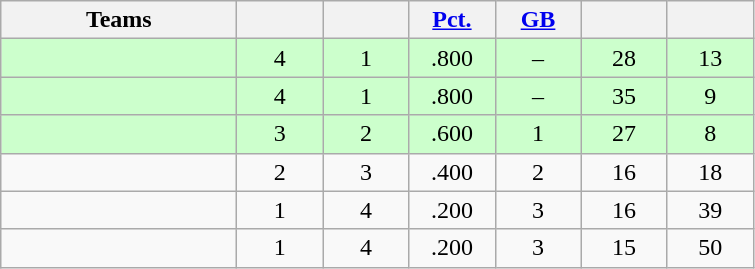<table class="wikitable" style="text-align:center;">
<tr>
<th width=150px>Teams</th>
<th width=50px></th>
<th width=50px></th>
<th width=50px><a href='#'>Pct.</a></th>
<th width=50px><a href='#'>GB</a></th>
<th width=50px></th>
<th width=50px></th>
</tr>
<tr style="background-color:#ccffcc">
<td align=left></td>
<td>4</td>
<td>1</td>
<td>.800</td>
<td>–</td>
<td>28</td>
<td>13</td>
</tr>
<tr style="background-color:#ccffcc">
<td align=left></td>
<td>4</td>
<td>1</td>
<td>.800</td>
<td>–</td>
<td>35</td>
<td>9</td>
</tr>
<tr style="background-color:#ccffcc">
<td align=left></td>
<td>3</td>
<td>2</td>
<td>.600</td>
<td>1</td>
<td>27</td>
<td>8</td>
</tr>
<tr style="background-color:">
<td align=left></td>
<td>2</td>
<td>3</td>
<td>.400</td>
<td>2</td>
<td>16</td>
<td>18</td>
</tr>
<tr style="background-color:">
<td align=left></td>
<td>1</td>
<td>4</td>
<td>.200</td>
<td>3</td>
<td>16</td>
<td>39</td>
</tr>
<tr style="background-color:">
<td align=left></td>
<td>1</td>
<td>4</td>
<td>.200</td>
<td>3</td>
<td>15</td>
<td>50</td>
</tr>
</table>
